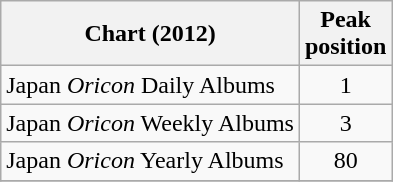<table class="wikitable">
<tr>
<th align="left">Chart (2012)</th>
<th align="center">Peak<br>position</th>
</tr>
<tr>
<td>Japan <em>Oricon</em> Daily Albums</td>
<td align="center">1</td>
</tr>
<tr>
<td>Japan <em>Oricon</em> Weekly Albums</td>
<td align="center">3</td>
</tr>
<tr>
<td>Japan <em>Oricon</em> Yearly Albums</td>
<td align="center">80</td>
</tr>
<tr>
</tr>
</table>
